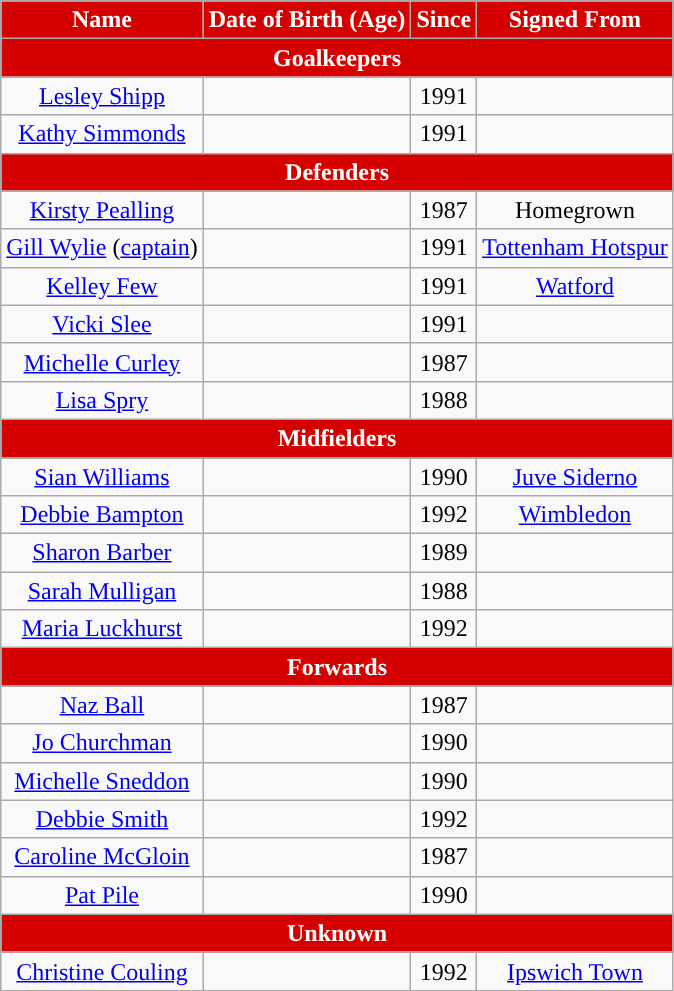<table class="wikitable" style="text-align:center; font-size:100%; ">
<tr>
<th style="background:#d50000; color:white; text-align:center;">Name</th>
<th style="background:#d50000; color:white; text-align:center;">Date of Birth (Age)</th>
<th style="background:#d50000; color:white; text-align:center;">Since</th>
<th style="background:#d50000; color:white; text-align:center;">Signed From</th>
</tr>
<tr>
<th style="background:#d50000; color:white; text-align:center;" colspan="4">Goalkeepers</th>
</tr>
<tr>
<td> <a href='#'>Lesley Shipp</a></td>
<td></td>
<td>1991</td>
<td></td>
</tr>
<tr>
<td><a href='#'>Kathy Simmonds</a></td>
<td></td>
<td>1991</td>
<td></td>
</tr>
<tr>
<th style="background:#d50000; color:white; text-align:center;" colspan="4">Defenders</th>
</tr>
<tr>
<td> <a href='#'>Kirsty Pealling</a></td>
<td></td>
<td>1987</td>
<td>Homegrown</td>
</tr>
<tr>
<td><em></em> <a href='#'>Gill Wylie</a> (<a href='#'>captain</a>)</td>
<td></td>
<td>1991</td>
<td> <a href='#'>Tottenham Hotspur</a></td>
</tr>
<tr>
<td> <a href='#'>Kelley Few</a></td>
<td></td>
<td>1991</td>
<td> <a href='#'>Watford</a></td>
</tr>
<tr>
<td> <a href='#'>Vicki Slee</a></td>
<td></td>
<td>1991</td>
<td></td>
</tr>
<tr>
<td> <a href='#'>Michelle Curley</a></td>
<td></td>
<td>1987</td>
<td></td>
</tr>
<tr>
<td> <a href='#'>Lisa Spry</a></td>
<td></td>
<td>1988</td>
<td></td>
</tr>
<tr>
<th style="background:#d50000; color:white; text-align:center;" colspan="4">Midfielders</th>
</tr>
<tr>
<td> <a href='#'>Sian Williams</a></td>
<td></td>
<td>1990</td>
<td> <a href='#'>Juve Siderno</a></td>
</tr>
<tr>
<td> <a href='#'>Debbie Bampton</a></td>
<td></td>
<td>1992</td>
<td><em></em> <a href='#'>Wimbledon</a></td>
</tr>
<tr>
<td> <a href='#'>Sharon Barber</a></td>
<td></td>
<td>1989</td>
<td></td>
</tr>
<tr>
<td> <a href='#'>Sarah Mulligan</a></td>
<td></td>
<td>1988</td>
<td></td>
</tr>
<tr>
<td><a href='#'>Maria Luckhurst</a></td>
<td></td>
<td>1992</td>
<td></td>
</tr>
<tr>
<th style="background:#d50000; color:white; text-align:center;" colspan="4">Forwards</th>
</tr>
<tr>
<td> <a href='#'>Naz Ball</a></td>
<td></td>
<td>1987</td>
<td></td>
</tr>
<tr>
<td> <a href='#'>Jo Churchman</a></td>
<td></td>
<td>1990</td>
<td></td>
</tr>
<tr>
<td> <a href='#'>Michelle Sneddon</a></td>
<td></td>
<td>1990</td>
<td></td>
</tr>
<tr>
<td> <a href='#'>Debbie Smith</a></td>
<td></td>
<td>1992</td>
<td></td>
</tr>
<tr>
<td><a href='#'>Caroline McGloin</a></td>
<td></td>
<td>1987</td>
<td></td>
</tr>
<tr>
<td><a href='#'>Pat Pile</a></td>
<td></td>
<td>1990</td>
<td></td>
</tr>
<tr>
<th style="background:#d50000; color:white; text-align:center;" colspan="4">Unknown</th>
</tr>
<tr>
<td><a href='#'>Christine Couling</a></td>
<td></td>
<td>1992</td>
<td><em></em> <a href='#'>Ipswich Town</a></td>
</tr>
</table>
